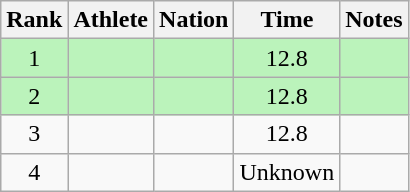<table class="wikitable sortable" style="text-align:center">
<tr>
<th>Rank</th>
<th>Athlete</th>
<th>Nation</th>
<th>Time</th>
<th>Notes</th>
</tr>
<tr style="background:#bbf3bb;">
<td>1</td>
<td align=left></td>
<td align=left></td>
<td>12.8</td>
<td></td>
</tr>
<tr style="background:#bbf3bb;">
<td>2</td>
<td align=left></td>
<td align=left></td>
<td>12.8</td>
<td></td>
</tr>
<tr>
<td>3</td>
<td align=left></td>
<td align=left></td>
<td>12.8</td>
<td></td>
</tr>
<tr>
<td>4</td>
<td align=left></td>
<td align=left></td>
<td>Unknown</td>
<td></td>
</tr>
</table>
